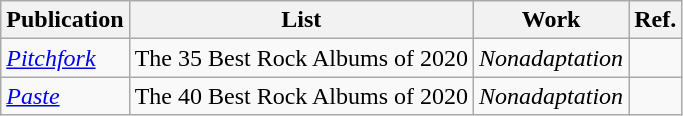<table class="wikitable">
<tr>
<th>Publication</th>
<th>List</th>
<th>Work</th>
<th>Ref.</th>
</tr>
<tr>
<td><em><a href='#'>Pitchfork</a></em></td>
<td>The 35 Best Rock Albums of 2020</td>
<td><em>Nonadaptation</em></td>
<td></td>
</tr>
<tr>
<td><em><a href='#'>Paste</a></em></td>
<td>The 40 Best Rock Albums of 2020</td>
<td><em>Nonadaptation</em></td>
<td></td>
</tr>
</table>
